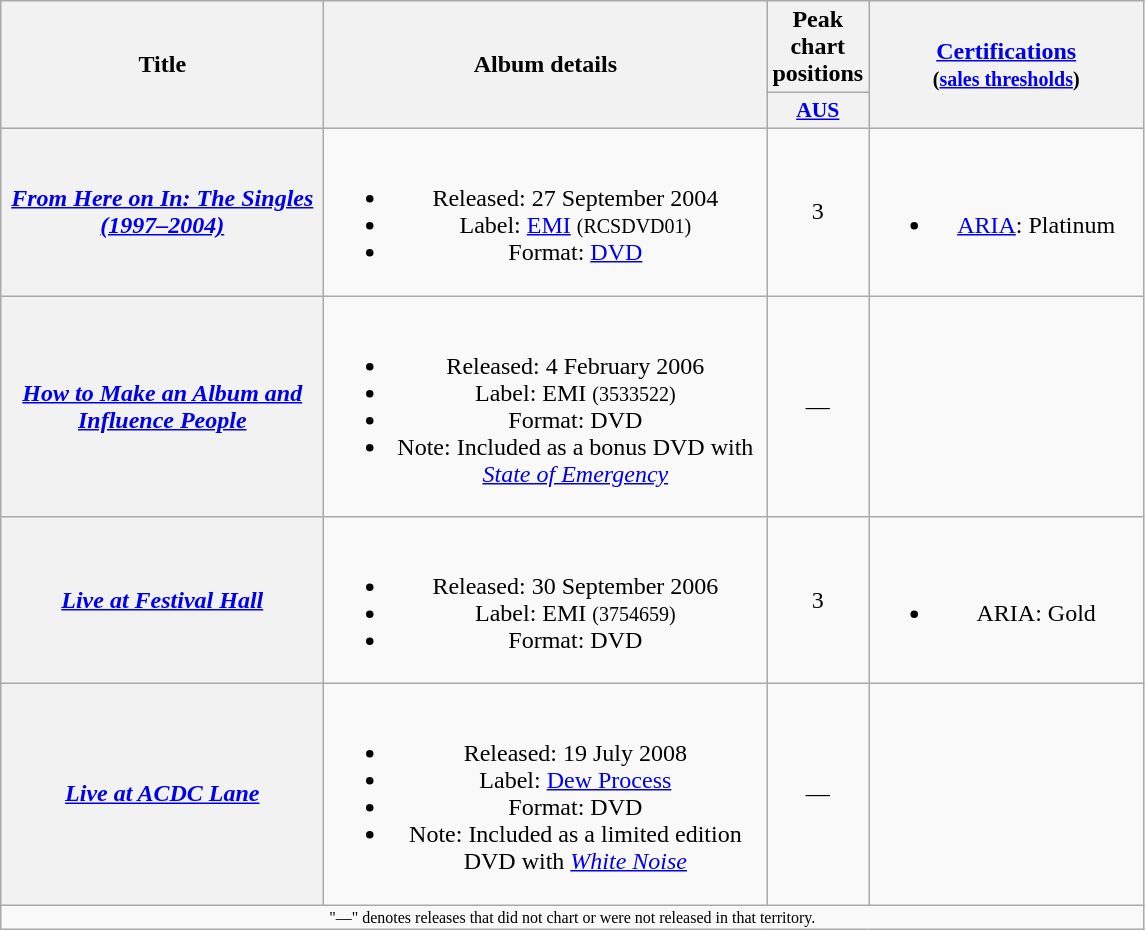<table class="wikitable plainrowheaders" style="text-align:center;">
<tr>
<th scope="col" rowspan="2" style="width:13em;">Title</th>
<th scope="col" rowspan="2" style="width:18em;">Album details</th>
<th scope="col" colspan="1">Peak chart positions</th>
<th scope="col" rowspan="2" style="width:11em;"><a href='#'>Certifications</a><br><small>(<a href='#'>sales thresholds</a>)</small></th>
</tr>
<tr>
<th scope="col" style="width:3em;font-size:90%;"><a href='#'>AUS</a><br></th>
</tr>
<tr>
<th scope="row"><em><a href='#'>From Here on In: The Singles (1997–2004)</a></em></th>
<td><br><ul><li>Released: 27 September 2004</li><li>Label: <a href='#'>EMI</a> <small>(RCSDVD01)</small></li><li>Format: <a href='#'>DVD</a></li></ul></td>
<td>3</td>
<td><br><ul><li><a href='#'>ARIA</a>: Platinum</li></ul></td>
</tr>
<tr>
<th scope="row"><em><a href='#'>How to Make an Album and Influence People</a></em></th>
<td><br><ul><li>Released: 4 February 2006</li><li>Label: EMI <small>(3533522)</small></li><li>Format: DVD</li><li>Note: Included as a bonus DVD with <em><a href='#'>State of Emergency</a></em></li></ul></td>
<td>—</td>
<td></td>
</tr>
<tr>
<th scope="row"><em><a href='#'>Live at Festival Hall</a></em></th>
<td><br><ul><li>Released: 30 September 2006</li><li>Label: EMI <small>(3754659)</small></li><li>Format: DVD</li></ul></td>
<td>3</td>
<td><br><ul><li>ARIA: Gold</li></ul></td>
</tr>
<tr>
<th scope="row"><em><a href='#'>Live at ACDC Lane</a></em></th>
<td><br><ul><li>Released: 19 July 2008</li><li>Label: <a href='#'>Dew Process</a></li><li>Format: DVD</li><li>Note: Included as a limited edition DVD with <em><a href='#'>White Noise</a></em></li></ul></td>
<td>—</td>
<td></td>
</tr>
<tr>
<td colspan="4" style="font-size: 8pt">"—" denotes releases that did not chart or were not released in that territory.</td>
</tr>
</table>
